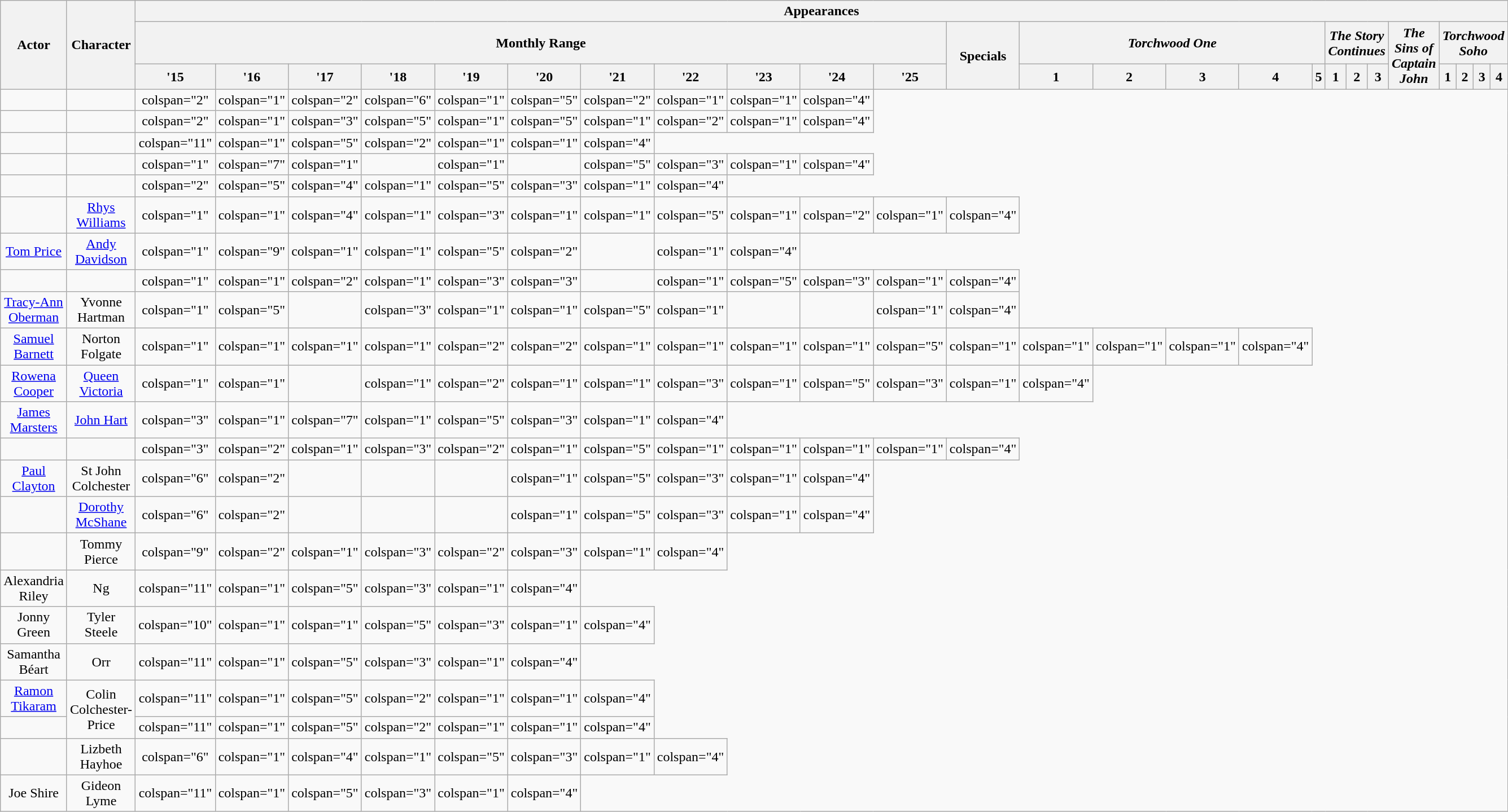<table class="wikitable" style="text-align:center;" width="100%">
<tr ">
<th rowspan="3">Actor</th>
<th rowspan="3">Character</th>
<th colspan="30">Appearances</th>
</tr>
<tr>
<th colspan="11">Monthly Range</th>
<th rowspan="2">Specials</th>
<th colspan="5"><em>Torchwood One</em></th>
<th colspan="3"><em>The Story Continues</em></th>
<th rowspan="2"><em>The Sins of <br> Captain John</em></th>
<th colspan="4"><em>Torchwood Soho</em></th>
</tr>
<tr>
<th>'15</th>
<th>'16</th>
<th>'17</th>
<th>'18</th>
<th>'19</th>
<th>'20</th>
<th>'21</th>
<th>'22</th>
<th>'23</th>
<th>'24</th>
<th>'25</th>
<th>1</th>
<th>2</th>
<th>3</th>
<th>4</th>
<th>5</th>
<th>1</th>
<th>2</th>
<th>3</th>
<th>1</th>
<th>2</th>
<th>3</th>
<th>4</th>
</tr>
<tr>
<td></td>
<td><br></td>
<td>colspan="2" </td>
<td>colspan="1" </td>
<td>colspan="2" </td>
<td>colspan="6" <br></td>
<td>colspan="1" <br></td>
<td>colspan="5" <br></td>
<td>colspan="2" </td>
<td>colspan="1" <br></td>
<td>colspan="1" <br></td>
<td>colspan="4" </td>
</tr>
<tr>
<td></td>
<td><br></td>
<td>colspan="2" </td>
<td>colspan="1" </td>
<td>colspan="3" </td>
<td>colspan="5" <br></td>
<td>colspan="1" <br></td>
<td>colspan="5" <br></td>
<td>colspan="1" </td>
<td>colspan="2" <br></td>
<td>colspan="1" <br></td>
<td>colspan="4" </td>
</tr>
<tr>
<td></td>
<td><br></td>
<td>colspan="11" <br></td>
<td>colspan="1" <br></td>
<td>colspan="5" <br></td>
<td>colspan="2" </td>
<td>colspan="1" <br></td>
<td>colspan="1" <br></td>
<td>colspan="4" </td>
</tr>
<tr>
<td></td>
<td><br></td>
<td>colspan="1" </td>
<td>colspan="7" </td>
<td>colspan="1" </td>
<td></td>
<td>colspan="1" <br></td>
<td><br></td>
<td>colspan="5" <br></td>
<td>colspan="3" <br></td>
<td>colspan="1" <br></td>
<td>colspan="4" </td>
</tr>
<tr>
<td></td>
<td><br></td>
<td>colspan="2" </td>
<td>colspan="5" </td>
<td>colspan="4" <br></td>
<td>colspan="1" <br></td>
<td>colspan="5" <br></td>
<td>colspan="3" <br></td>
<td>colspan="1" <br></td>
<td>colspan="4" </td>
</tr>
<tr>
<td></td>
<td><a href='#'>Rhys Williams</a><br></td>
<td>colspan="1" </td>
<td>colspan="1" </td>
<td>colspan="4" </td>
<td>colspan="1" </td>
<td>colspan="3" </td>
<td>colspan="1" <br></td>
<td>colspan="1" <br></td>
<td>colspan="5" <br></td>
<td>colspan="1" </td>
<td>colspan="2" <br></td>
<td>colspan="1" <br></td>
<td>colspan="4" </td>
</tr>
<tr>
<td><a href='#'>Tom Price</a></td>
<td><a href='#'>Andy Davidson</a><br></td>
<td>colspan="1" </td>
<td>colspan="9" </td>
<td>colspan="1" <br></td>
<td>colspan="1" <br></td>
<td>colspan="5" <br></td>
<td>colspan="2" </td>
<td><br></td>
<td>colspan="1" <br></td>
<td>colspan="4" </td>
</tr>
<tr>
<td></td>
<td><br></td>
<td>colspan="1" </td>
<td>colspan="1" </td>
<td>colspan="2" </td>
<td>colspan="1" </td>
<td>colspan="3" </td>
<td>colspan="3" </td>
<td><br></td>
<td>colspan="1" <br></td>
<td>colspan="5" <br></td>
<td>colspan="3" <br></td>
<td>colspan="1" <br></td>
<td>colspan="4" </td>
</tr>
<tr>
<td><a href='#'>Tracy-Ann Oberman</a></td>
<td>Yvonne Hartman<br></td>
<td>colspan="1" </td>
<td>colspan="5" </td>
<td><br></td>
<td>colspan="3" </td>
<td>colspan="1" <br></td>
<td>colspan="1" <br></td>
<td>colspan="5" <br></td>
<td>colspan="1" <br></td>
<td><br></td>
<td><br><br></td>
<td>colspan="1" <br></td>
<td>colspan="4" </td>
</tr>
<tr>
<td><a href='#'>Samuel Barnett</a></td>
<td>Norton Folgate<br></td>
<td>colspan="1" </td>
<td>colspan="1" </td>
<td>colspan="1" </td>
<td>colspan="1" </td>
<td>colspan="2" </td>
<td>colspan="2" </td>
<td>colspan="1" </td>
<td>colspan="1" </td>
<td>colspan="1" <br></td>
<td>colspan="1" <br></td>
<td>colspan="5" <br></td>
<td>colspan="1" </td>
<td>colspan="1" </td>
<td>colspan="1" <br></td>
<td>colspan="1" <br></td>
<td>colspan="4" </td>
</tr>
<tr>
<td><a href='#'>Rowena Cooper</a></td>
<td><a href='#'>Queen Victoria</a><br></td>
<td>colspan="1" </td>
<td>colspan="1" </td>
<td></td>
<td>colspan="1" </td>
<td>colspan="2" </td>
<td>colspan="1" </td>
<td>colspan="1" </td>
<td>colspan="3" <br></td>
<td>colspan="1" <br></td>
<td>colspan="5" <br></td>
<td>colspan="3" <br></td>
<td>colspan="1" <br></td>
<td>colspan="4" </td>
</tr>
<tr>
<td><a href='#'>James Marsters</a></td>
<td><a href='#'>John Hart</a><br></td>
<td>colspan="3" </td>
<td>colspan="1" </td>
<td>colspan="7" <br></td>
<td>colspan="1" <br></td>
<td>colspan="5" <br></td>
<td>colspan="3" <br></td>
<td>colspan="1" <br></td>
<td>colspan="4" </td>
</tr>
<tr>
<td></td>
<td><br></td>
<td>colspan="3" </td>
<td>colspan="2" </td>
<td>colspan="1" </td>
<td>colspan="3" </td>
<td>colspan="2" <br></td>
<td>colspan="1" <br></td>
<td>colspan="5" <br></td>
<td>colspan="1" </td>
<td>colspan="1" </td>
<td>colspan="1" <br></td>
<td>colspan="1" <br></td>
<td>colspan="4" </td>
</tr>
<tr>
<td><a href='#'>Paul Clayton</a></td>
<td>St John Colchester<br></td>
<td>colspan="6" </td>
<td>colspan="2" </td>
<td></td>
<td></td>
<td><br></td>
<td>colspan="1" <br></td>
<td>colspan="5" <br></td>
<td>colspan="3" <br></td>
<td>colspan="1" <br></td>
<td>colspan="4" </td>
</tr>
<tr>
<td></td>
<td><a href='#'>Dorothy McShane</a><br></td>
<td>colspan="6" </td>
<td>colspan="2" </td>
<td></td>
<td></td>
<td><br></td>
<td>colspan="1" <br></td>
<td>colspan="5" <br></td>
<td>colspan="3" <br></td>
<td>colspan="1" <br></td>
<td>colspan="4" </td>
</tr>
<tr>
<td></td>
<td>Tommy Pierce<br></td>
<td>colspan="9" </td>
<td>colspan="2" <br></td>
<td>colspan="1" <br></td>
<td>colspan="3" </td>
<td>colspan="2" <br></td>
<td>colspan="3" <br></td>
<td>colspan="1" <br></td>
<td>colspan="4" </td>
</tr>
<tr>
<td>Alexandria Riley</td>
<td>Ng<br></td>
<td>colspan="11" <br></td>
<td>colspan="1" <br></td>
<td>colspan="5" <br></td>
<td>colspan="3" <br></td>
<td>colspan="1" <br></td>
<td>colspan="4" </td>
</tr>
<tr>
<td>Jonny Green</td>
<td>Tyler Steele<br></td>
<td>colspan="10" </td>
<td>colspan="1" <br></td>
<td>colspan="1" <br></td>
<td>colspan="5" <br></td>
<td>colspan="3" <br></td>
<td>colspan="1" <br></td>
<td>colspan="4" </td>
</tr>
<tr>
<td>Samantha Béart</td>
<td>Orr<br></td>
<td>colspan="11" <br></td>
<td>colspan="1" <br></td>
<td>colspan="5" <br></td>
<td>colspan="3" <br></td>
<td>colspan="1" <br></td>
<td>colspan="4" </td>
</tr>
<tr>
<td><a href='#'>Ramon Tikaram</a></td>
<td rowspan="2">Colin Colchester-Price<br></td>
<td>colspan="11" <br></td>
<td>colspan="1" <br></td>
<td>colspan="5" <br></td>
<td>colspan="2" </td>
<td>colspan="1" <br></td>
<td>colspan="1" <br></td>
<td>colspan="4" </td>
</tr>
<tr>
<td><br></td>
<td>colspan="11" <br></td>
<td>colspan="1" <br></td>
<td>colspan="5" <br></td>
<td>colspan="2" </td>
<td>colspan="1" <br></td>
<td>colspan="1" <br></td>
<td>colspan="4" </td>
</tr>
<tr>
<td></td>
<td>Lizbeth Hayhoe<br></td>
<td>colspan="6" </td>
<td>colspan="1" </td>
<td>colspan="4" <br></td>
<td>colspan="1" <br></td>
<td>colspan="5" <br></td>
<td>colspan="3" <br></td>
<td>colspan="1" <br></td>
<td>colspan="4" </td>
</tr>
<tr>
<td>Joe Shire</td>
<td>Gideon Lyme<br></td>
<td>colspan="11" <br></td>
<td>colspan="1" <br></td>
<td>colspan="5" <br></td>
<td>colspan="3" <br></td>
<td>colspan="1" <br></td>
<td>colspan="4" </td>
</tr>
</table>
